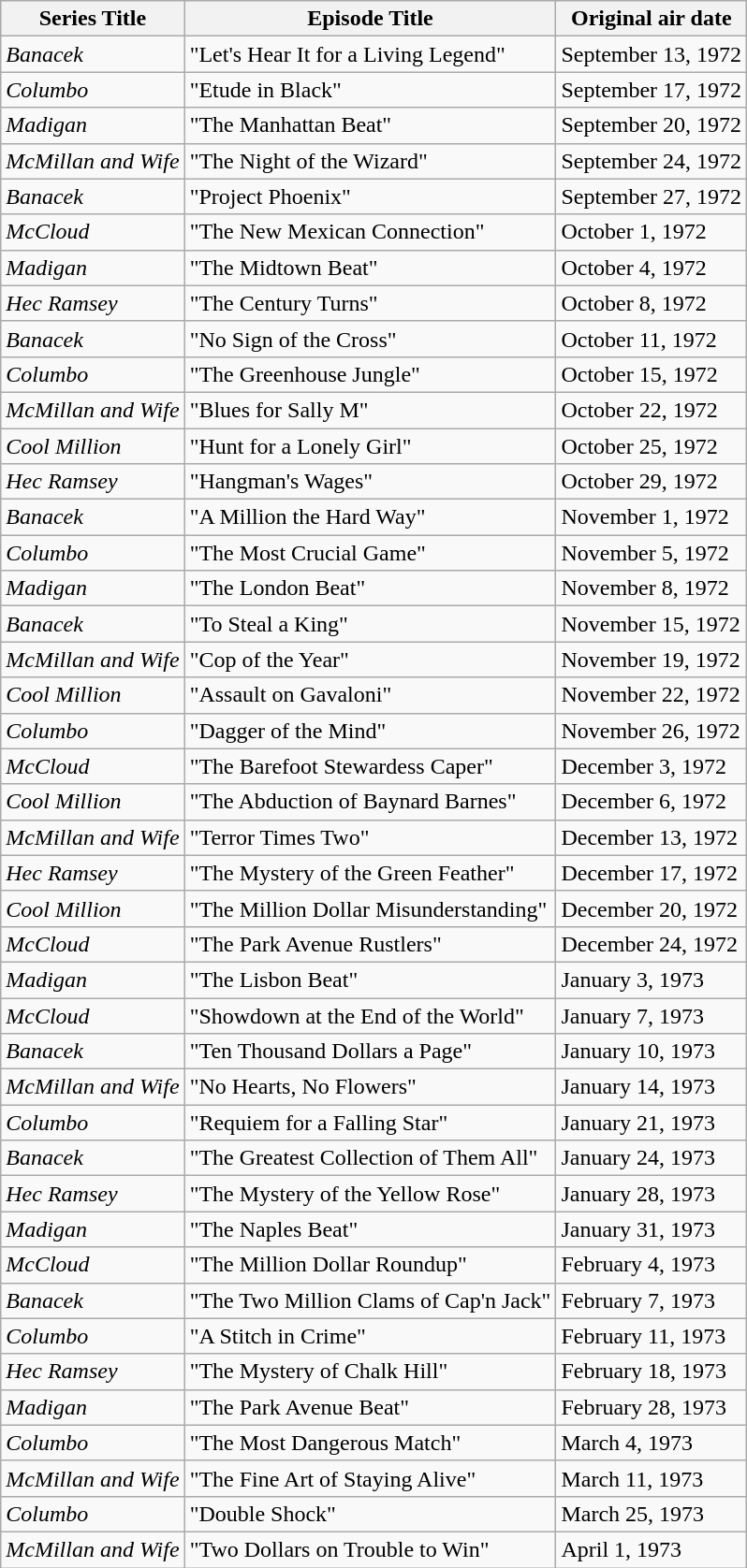<table class="wikitable">
<tr>
<th>Series Title</th>
<th>Episode Title</th>
<th>Original air date</th>
</tr>
<tr>
<td><em>Banacek</em></td>
<td>"Let's Hear It for a Living Legend"</td>
<td>September 13, 1972</td>
</tr>
<tr>
<td><em>Columbo</em></td>
<td>"Etude in Black"</td>
<td>September 17, 1972</td>
</tr>
<tr>
<td><em>Madigan</em></td>
<td>"The Manhattan Beat"</td>
<td>September 20, 1972</td>
</tr>
<tr>
<td><em>McMillan and Wife</em></td>
<td>"The Night of the Wizard"</td>
<td>September 24, 1972</td>
</tr>
<tr>
<td><em>Banacek</em></td>
<td>"Project Phoenix"</td>
<td>September 27, 1972</td>
</tr>
<tr>
<td><em>McCloud</em></td>
<td>"The New Mexican Connection"</td>
<td>October 1, 1972</td>
</tr>
<tr>
<td><em>Madigan</em></td>
<td>"The Midtown Beat"</td>
<td>October 4, 1972</td>
</tr>
<tr>
<td><em>Hec Ramsey</em></td>
<td>"The Century Turns"</td>
<td>October 8, 1972</td>
</tr>
<tr>
<td><em>Banacek</em></td>
<td>"No Sign of the Cross"</td>
<td>October 11, 1972</td>
</tr>
<tr>
<td><em>Columbo</em></td>
<td>"The Greenhouse Jungle"</td>
<td>October 15, 1972</td>
</tr>
<tr>
<td><em>McMillan and Wife</em></td>
<td>"Blues for Sally M"</td>
<td>October 22, 1972</td>
</tr>
<tr>
<td><em>Cool Million</em></td>
<td>"Hunt for a Lonely Girl"</td>
<td>October 25, 1972</td>
</tr>
<tr>
<td><em>Hec Ramsey</em></td>
<td>"Hangman's Wages"</td>
<td>October 29, 1972</td>
</tr>
<tr>
<td><em>Banacek</em></td>
<td>"A Million the Hard Way"</td>
<td>November 1, 1972</td>
</tr>
<tr>
<td><em>Columbo</em></td>
<td>"The Most Crucial Game"</td>
<td>November 5, 1972</td>
</tr>
<tr>
<td><em>Madigan</em></td>
<td>"The London Beat"</td>
<td>November 8, 1972</td>
</tr>
<tr>
<td><em>Banacek</em></td>
<td>"To Steal a King"</td>
<td>November 15, 1972</td>
</tr>
<tr>
<td><em>McMillan and Wife</em></td>
<td>"Cop of the Year"</td>
<td>November 19, 1972</td>
</tr>
<tr>
<td><em>Cool Million</em></td>
<td>"Assault on Gavaloni"</td>
<td>November 22, 1972</td>
</tr>
<tr>
<td><em>Columbo</em></td>
<td>"Dagger of the Mind"</td>
<td>November 26, 1972</td>
</tr>
<tr>
<td><em>McCloud</em></td>
<td>"The Barefoot Stewardess Caper"</td>
<td>December 3, 1972</td>
</tr>
<tr>
<td><em>Cool Million</em></td>
<td>"The Abduction of Baynard Barnes"</td>
<td>December 6, 1972</td>
</tr>
<tr>
<td><em>McMillan and Wife</em></td>
<td>"Terror Times Two"</td>
<td>December 13, 1972</td>
</tr>
<tr>
<td><em>Hec Ramsey</em></td>
<td>"The Mystery of the Green Feather"</td>
<td>December 17, 1972</td>
</tr>
<tr>
<td><em>Cool Million</em></td>
<td>"The Million Dollar Misunderstanding"</td>
<td>December 20, 1972</td>
</tr>
<tr>
<td><em>McCloud</em></td>
<td>"The Park Avenue Rustlers"</td>
<td>December 24, 1972</td>
</tr>
<tr>
<td><em>Madigan</em></td>
<td>"The Lisbon Beat"</td>
<td>January 3, 1973</td>
</tr>
<tr>
<td><em>McCloud</em></td>
<td>"Showdown at the End of the World"</td>
<td>January 7, 1973</td>
</tr>
<tr>
<td><em>Banacek</em></td>
<td>"Ten Thousand Dollars a Page"</td>
<td>January 10, 1973</td>
</tr>
<tr>
<td><em>McMillan and Wife</em></td>
<td>"No Hearts, No Flowers"</td>
<td>January 14, 1973</td>
</tr>
<tr>
<td><em>Columbo</em></td>
<td>"Requiem for a Falling Star"</td>
<td>January 21, 1973</td>
</tr>
<tr>
<td><em>Banacek</em></td>
<td>"The Greatest Collection of Them All"</td>
<td>January 24, 1973</td>
</tr>
<tr>
<td><em>Hec Ramsey</em></td>
<td>"The Mystery of the Yellow Rose"</td>
<td>January 28, 1973</td>
</tr>
<tr>
<td><em>Madigan</em></td>
<td>"The Naples Beat"</td>
<td>January 31, 1973</td>
</tr>
<tr>
<td><em>McCloud</em></td>
<td>"The Million Dollar Roundup"</td>
<td>February 4, 1973</td>
</tr>
<tr>
<td><em>Banacek</em></td>
<td>"The Two Million Clams of Cap'n Jack"</td>
<td>February 7, 1973</td>
</tr>
<tr>
<td><em>Columbo</em></td>
<td>"A Stitch in Crime"</td>
<td>February 11, 1973</td>
</tr>
<tr>
<td><em>Hec Ramsey</em></td>
<td>"The Mystery of Chalk Hill"</td>
<td>February 18, 1973</td>
</tr>
<tr>
<td><em>Madigan</em></td>
<td>"The Park Avenue Beat"</td>
<td>February 28, 1973</td>
</tr>
<tr>
<td><em>Columbo</em></td>
<td>"The Most Dangerous Match"</td>
<td>March 4, 1973</td>
</tr>
<tr>
<td><em>McMillan and Wife</em></td>
<td>"The Fine Art of Staying Alive"</td>
<td>March 11, 1973</td>
</tr>
<tr>
<td><em>Columbo</em></td>
<td>"Double Shock"</td>
<td>March 25, 1973</td>
</tr>
<tr>
<td><em>McMillan and Wife</em></td>
<td>"Two Dollars on Trouble to Win"</td>
<td>April 1, 1973</td>
</tr>
</table>
